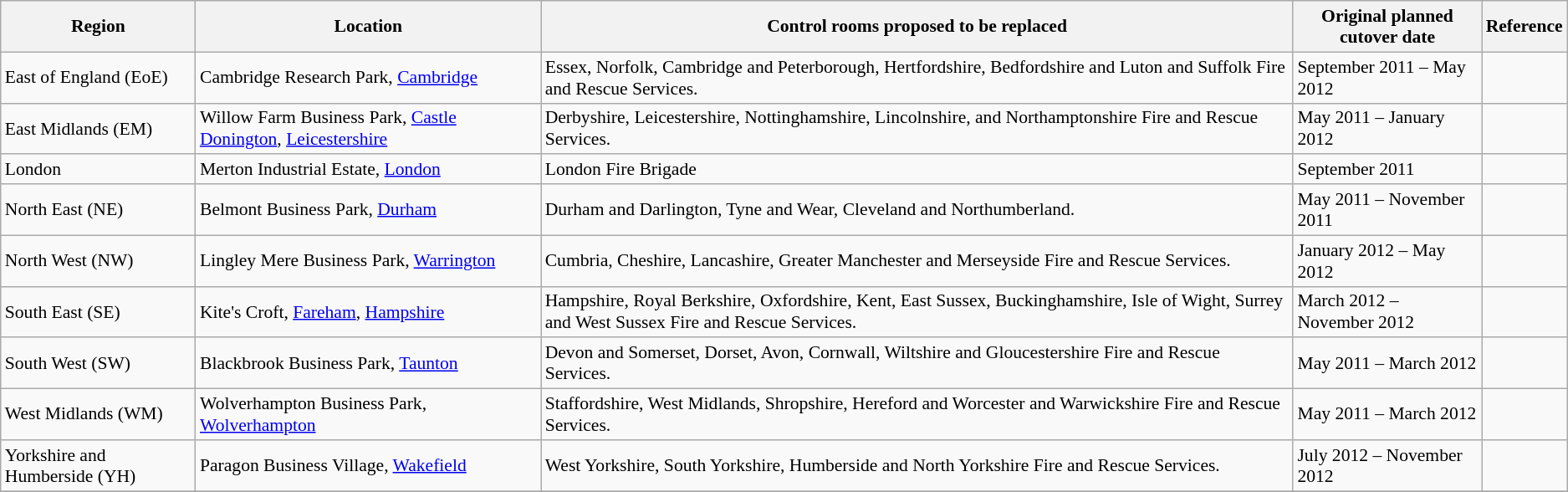<table class="wikitable" border="1" style="font-size: 90%;">
<tr>
<th>Region</th>
<th>Location</th>
<th>Control rooms proposed to be replaced</th>
<th>Original planned cutover date</th>
<th>Reference</th>
</tr>
<tr>
<td>East of England (EoE)</td>
<td>Cambridge Research Park, <a href='#'>Cambridge</a></td>
<td>Essex, Norfolk, Cambridge and Peterborough, Hertfordshire, Bedfordshire and Luton and Suffolk Fire and Rescue Services.</td>
<td>September 2011 – May 2012</td>
<td></td>
</tr>
<tr>
<td>East Midlands (EM)</td>
<td>Willow Farm Business Park, <a href='#'>Castle Donington</a>, <a href='#'>Leicestershire</a></td>
<td>Derbyshire, Leicestershire, Nottinghamshire, Lincolnshire, and Northamptonshire Fire and Rescue Services.</td>
<td>May 2011 – January 2012</td>
<td></td>
</tr>
<tr>
<td>London</td>
<td>Merton Industrial Estate, <a href='#'>London</a></td>
<td>London Fire Brigade</td>
<td>September 2011</td>
<td></td>
</tr>
<tr>
<td>North East (NE)</td>
<td>Belmont Business Park, <a href='#'>Durham</a></td>
<td>Durham and Darlington, Tyne and Wear, Cleveland and Northumberland.</td>
<td>May 2011 – November 2011</td>
<td></td>
</tr>
<tr>
<td>North West (NW)</td>
<td>Lingley Mere Business Park, <a href='#'>Warrington</a></td>
<td>Cumbria, Cheshire, Lancashire, Greater Manchester and Merseyside Fire and Rescue Services.</td>
<td>January 2012 – May 2012</td>
<td></td>
</tr>
<tr>
<td>South East (SE)</td>
<td>Kite's Croft, <a href='#'>Fareham</a>, <a href='#'>Hampshire</a></td>
<td>Hampshire, Royal Berkshire, Oxfordshire, Kent, East Sussex, Buckinghamshire, Isle of Wight, Surrey and West Sussex Fire and Rescue Services.</td>
<td>March 2012 – November 2012</td>
<td></td>
</tr>
<tr>
<td>South West (SW)</td>
<td>Blackbrook Business Park, <a href='#'>Taunton</a></td>
<td>Devon and Somerset, Dorset, Avon, Cornwall, Wiltshire and Gloucestershire Fire and Rescue Services.</td>
<td>May 2011 – March 2012</td>
<td></td>
</tr>
<tr>
<td>West Midlands (WM)</td>
<td>Wolverhampton Business Park, <a href='#'>Wolverhampton</a></td>
<td>Staffordshire, West Midlands, Shropshire, Hereford and Worcester and Warwickshire Fire and Rescue Services.</td>
<td>May 2011 – March 2012</td>
<td></td>
</tr>
<tr>
<td>Yorkshire and Humberside (YH)</td>
<td>Paragon Business Village, <a href='#'>Wakefield</a></td>
<td>West Yorkshire, South Yorkshire, Humberside and North Yorkshire Fire and Rescue Services.</td>
<td>July 2012 – November 2012</td>
<td></td>
</tr>
<tr>
</tr>
</table>
